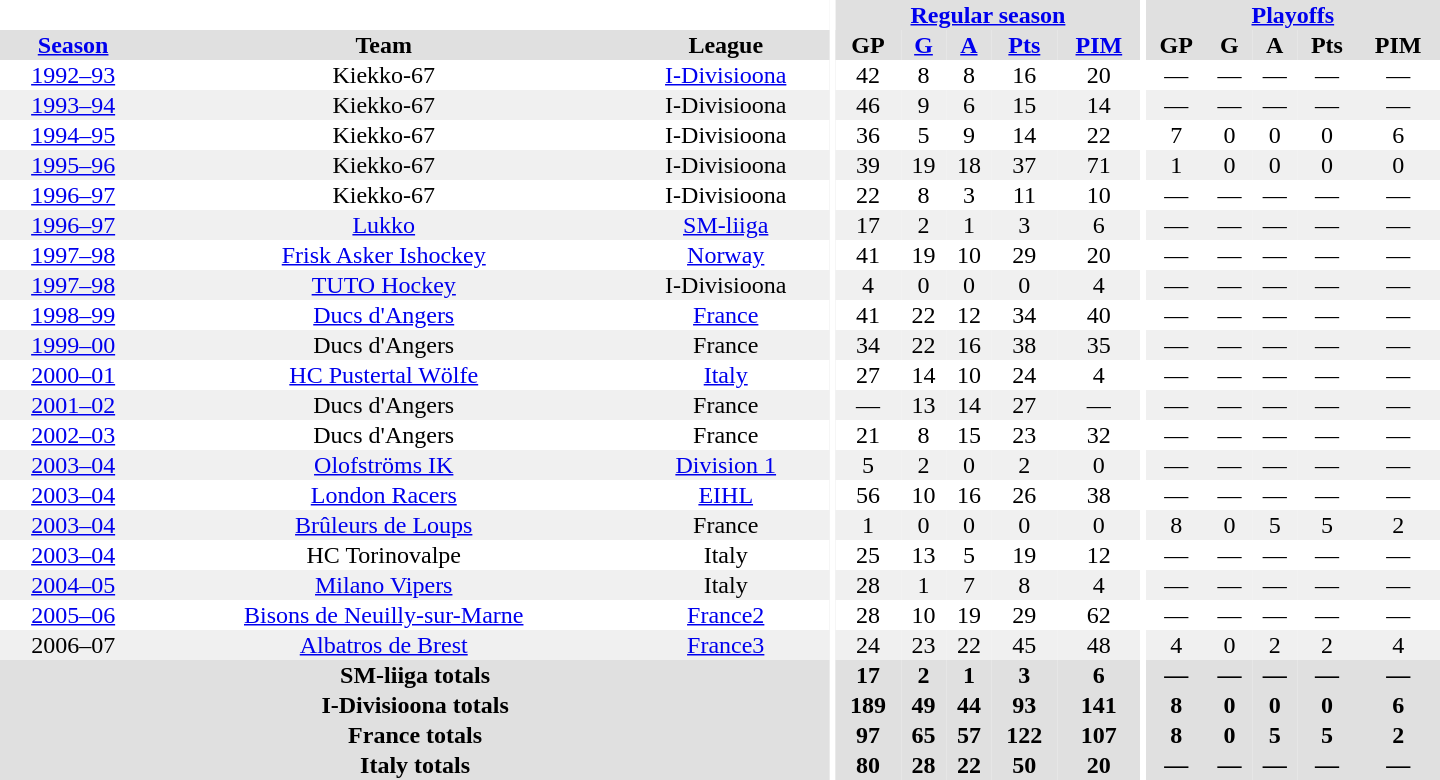<table border="0" cellpadding="1" cellspacing="0" style="text-align:center; width:60em">
<tr bgcolor="#e0e0e0">
<th colspan="3" bgcolor="#ffffff"></th>
<th rowspan="99" bgcolor="#ffffff"></th>
<th colspan="5"><a href='#'>Regular season</a></th>
<th rowspan="99" bgcolor="#ffffff"></th>
<th colspan="5"><a href='#'>Playoffs</a></th>
</tr>
<tr bgcolor="#e0e0e0">
<th><a href='#'>Season</a></th>
<th>Team</th>
<th>League</th>
<th>GP</th>
<th><a href='#'>G</a></th>
<th><a href='#'>A</a></th>
<th><a href='#'>Pts</a></th>
<th><a href='#'>PIM</a></th>
<th>GP</th>
<th>G</th>
<th>A</th>
<th>Pts</th>
<th>PIM</th>
</tr>
<tr>
<td><a href='#'>1992–93</a></td>
<td>Kiekko-67</td>
<td><a href='#'>I-Divisioona</a></td>
<td>42</td>
<td>8</td>
<td>8</td>
<td>16</td>
<td>20</td>
<td>—</td>
<td>—</td>
<td>—</td>
<td>—</td>
<td>—</td>
</tr>
<tr bgcolor="#f0f0f0">
<td><a href='#'>1993–94</a></td>
<td>Kiekko-67</td>
<td>I-Divisioona</td>
<td>46</td>
<td>9</td>
<td>6</td>
<td>15</td>
<td>14</td>
<td>—</td>
<td>—</td>
<td>—</td>
<td>—</td>
<td>—</td>
</tr>
<tr>
<td><a href='#'>1994–95</a></td>
<td>Kiekko-67</td>
<td>I-Divisioona</td>
<td>36</td>
<td>5</td>
<td>9</td>
<td>14</td>
<td>22</td>
<td>7</td>
<td>0</td>
<td>0</td>
<td>0</td>
<td>6</td>
</tr>
<tr bgcolor="#f0f0f0">
<td><a href='#'>1995–96</a></td>
<td>Kiekko-67</td>
<td>I-Divisioona</td>
<td>39</td>
<td>19</td>
<td>18</td>
<td>37</td>
<td>71</td>
<td>1</td>
<td>0</td>
<td>0</td>
<td>0</td>
<td>0</td>
</tr>
<tr>
<td><a href='#'>1996–97</a></td>
<td>Kiekko-67</td>
<td>I-Divisioona</td>
<td>22</td>
<td>8</td>
<td>3</td>
<td>11</td>
<td>10</td>
<td>—</td>
<td>—</td>
<td>—</td>
<td>—</td>
<td>—</td>
</tr>
<tr bgcolor="#f0f0f0">
<td><a href='#'>1996–97</a></td>
<td><a href='#'>Lukko</a></td>
<td><a href='#'>SM-liiga</a></td>
<td>17</td>
<td>2</td>
<td>1</td>
<td>3</td>
<td>6</td>
<td>—</td>
<td>—</td>
<td>—</td>
<td>—</td>
<td>—</td>
</tr>
<tr>
<td><a href='#'>1997–98</a></td>
<td><a href='#'>Frisk Asker Ishockey</a></td>
<td><a href='#'>Norway</a></td>
<td>41</td>
<td>19</td>
<td>10</td>
<td>29</td>
<td>20</td>
<td>—</td>
<td>—</td>
<td>—</td>
<td>—</td>
<td>—</td>
</tr>
<tr bgcolor="#f0f0f0">
<td><a href='#'>1997–98</a></td>
<td><a href='#'>TUTO Hockey</a></td>
<td>I-Divisioona</td>
<td>4</td>
<td>0</td>
<td>0</td>
<td>0</td>
<td>4</td>
<td>—</td>
<td>—</td>
<td>—</td>
<td>—</td>
<td>—</td>
</tr>
<tr>
<td><a href='#'>1998–99</a></td>
<td><a href='#'>Ducs d'Angers</a></td>
<td><a href='#'>France</a></td>
<td>41</td>
<td>22</td>
<td>12</td>
<td>34</td>
<td>40</td>
<td>—</td>
<td>—</td>
<td>—</td>
<td>—</td>
<td>—</td>
</tr>
<tr bgcolor="#f0f0f0">
<td><a href='#'>1999–00</a></td>
<td>Ducs d'Angers</td>
<td>France</td>
<td>34</td>
<td>22</td>
<td>16</td>
<td>38</td>
<td>35</td>
<td>—</td>
<td>—</td>
<td>—</td>
<td>—</td>
<td>—</td>
</tr>
<tr>
<td><a href='#'>2000–01</a></td>
<td><a href='#'>HC Pustertal Wölfe</a></td>
<td><a href='#'>Italy</a></td>
<td>27</td>
<td>14</td>
<td>10</td>
<td>24</td>
<td>4</td>
<td>—</td>
<td>—</td>
<td>—</td>
<td>—</td>
<td>—</td>
</tr>
<tr bgcolor="#f0f0f0">
<td><a href='#'>2001–02</a></td>
<td>Ducs d'Angers</td>
<td>France</td>
<td>—</td>
<td>13</td>
<td>14</td>
<td>27</td>
<td>—</td>
<td>—</td>
<td>—</td>
<td>—</td>
<td>—</td>
<td>—</td>
</tr>
<tr>
<td><a href='#'>2002–03</a></td>
<td>Ducs d'Angers</td>
<td>France</td>
<td>21</td>
<td>8</td>
<td>15</td>
<td>23</td>
<td>32</td>
<td>—</td>
<td>—</td>
<td>—</td>
<td>—</td>
<td>—</td>
</tr>
<tr bgcolor="#f0f0f0">
<td><a href='#'>2003–04</a></td>
<td><a href='#'>Olofströms IK</a></td>
<td><a href='#'>Division 1</a></td>
<td>5</td>
<td>2</td>
<td>0</td>
<td>2</td>
<td>0</td>
<td>—</td>
<td>—</td>
<td>—</td>
<td>—</td>
<td>—</td>
</tr>
<tr>
<td><a href='#'>2003–04</a></td>
<td><a href='#'>London Racers</a></td>
<td><a href='#'>EIHL</a></td>
<td>56</td>
<td>10</td>
<td>16</td>
<td>26</td>
<td>38</td>
<td>—</td>
<td>—</td>
<td>—</td>
<td>—</td>
<td>—</td>
</tr>
<tr bgcolor="#f0f0f0">
<td><a href='#'>2003–04</a></td>
<td><a href='#'>Brûleurs de Loups</a></td>
<td>France</td>
<td>1</td>
<td>0</td>
<td>0</td>
<td>0</td>
<td>0</td>
<td>8</td>
<td>0</td>
<td>5</td>
<td>5</td>
<td>2</td>
</tr>
<tr>
<td><a href='#'>2003–04</a></td>
<td>HC Torinovalpe</td>
<td>Italy</td>
<td>25</td>
<td>13</td>
<td>5</td>
<td>19</td>
<td>12</td>
<td>—</td>
<td>—</td>
<td>—</td>
<td>—</td>
<td>—</td>
</tr>
<tr bgcolor="#f0f0f0">
<td><a href='#'>2004–05</a></td>
<td><a href='#'>Milano Vipers</a></td>
<td>Italy</td>
<td>28</td>
<td>1</td>
<td>7</td>
<td>8</td>
<td>4</td>
<td>—</td>
<td>—</td>
<td>—</td>
<td>—</td>
<td>—</td>
</tr>
<tr>
<td><a href='#'>2005–06</a></td>
<td><a href='#'>Bisons de Neuilly-sur-Marne</a></td>
<td><a href='#'>France2</a></td>
<td>28</td>
<td>10</td>
<td>19</td>
<td>29</td>
<td>62</td>
<td>—</td>
<td>—</td>
<td>—</td>
<td>—</td>
<td>—</td>
</tr>
<tr bgcolor="#f0f0f0">
<td>2006–07</td>
<td><a href='#'>Albatros de Brest</a></td>
<td><a href='#'>France3</a></td>
<td>24</td>
<td>23</td>
<td>22</td>
<td>45</td>
<td>48</td>
<td>4</td>
<td>0</td>
<td>2</td>
<td>2</td>
<td>4</td>
</tr>
<tr>
</tr>
<tr ALIGN="center" bgcolor="#e0e0e0">
<th colspan="3">SM-liiga totals</th>
<th ALIGN="center">17</th>
<th ALIGN="center">2</th>
<th ALIGN="center">1</th>
<th ALIGN="center">3</th>
<th ALIGN="center">6</th>
<th ALIGN="center">—</th>
<th ALIGN="center">—</th>
<th ALIGN="center">—</th>
<th ALIGN="center">—</th>
<th ALIGN="center">—</th>
</tr>
<tr>
</tr>
<tr ALIGN="center" bgcolor="#e0e0e0">
<th colspan="3">I-Divisioona totals</th>
<th ALIGN="center">189</th>
<th ALIGN="center">49</th>
<th ALIGN="center">44</th>
<th ALIGN="center">93</th>
<th ALIGN="center">141</th>
<th ALIGN="center">8</th>
<th ALIGN="center">0</th>
<th ALIGN="center">0</th>
<th ALIGN="center">0</th>
<th ALIGN="center">6</th>
</tr>
<tr>
</tr>
<tr ALIGN="center" bgcolor="#e0e0e0">
<th colspan="3">France totals</th>
<th ALIGN="center">97</th>
<th ALIGN="center">65</th>
<th ALIGN="center">57</th>
<th ALIGN="center">122</th>
<th ALIGN="center">107</th>
<th ALIGN="center">8</th>
<th ALIGN="center">0</th>
<th ALIGN="center">5</th>
<th ALIGN="center">5</th>
<th ALIGN="center">2</th>
</tr>
<tr>
</tr>
<tr ALIGN="center" bgcolor="#e0e0e0">
<th colspan="3">Italy totals</th>
<th ALIGN="center">80</th>
<th ALIGN="center">28</th>
<th ALIGN="center">22</th>
<th ALIGN="center">50</th>
<th ALIGN="center">20</th>
<th ALIGN="center">—</th>
<th ALIGN="center">—</th>
<th ALIGN="center">—</th>
<th ALIGN="center">—</th>
<th ALIGN="center">—</th>
</tr>
</table>
